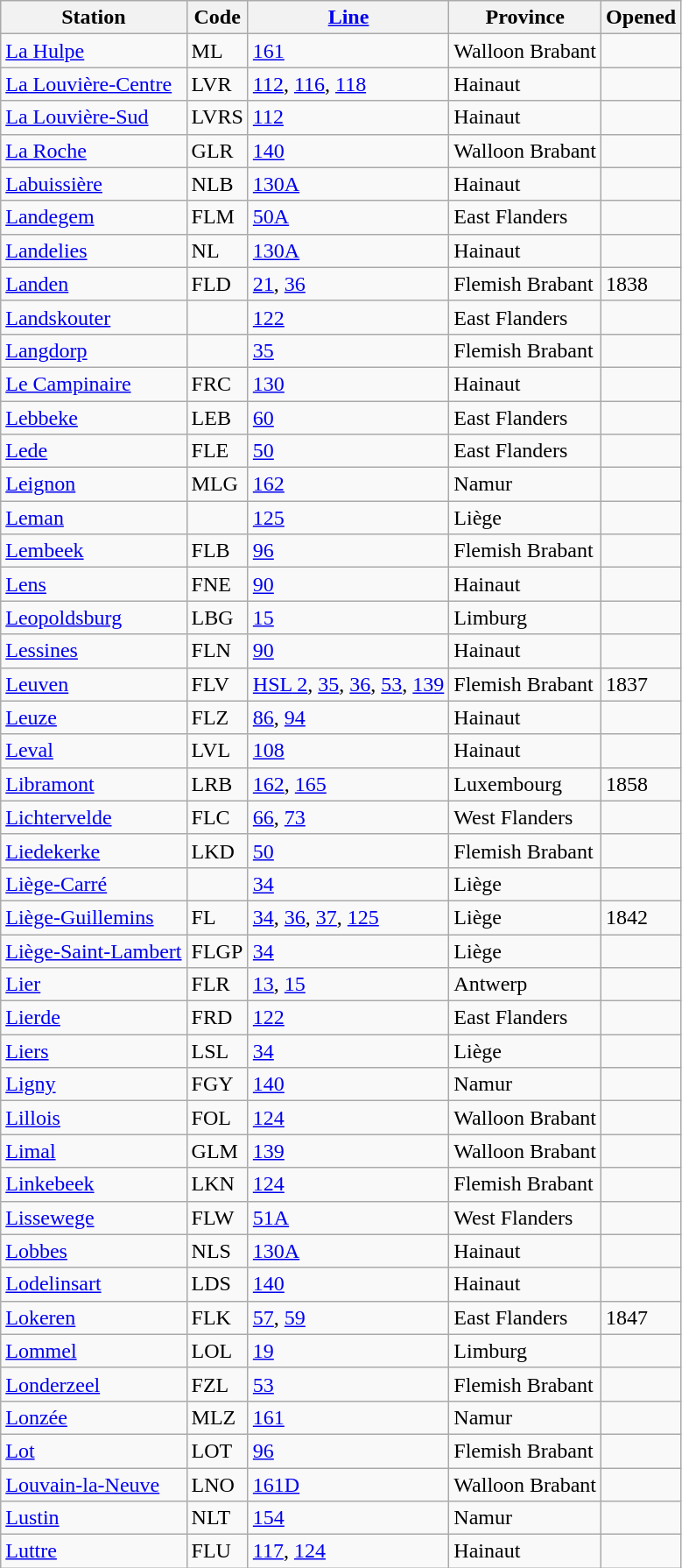<table class="wikitable sortable">
<tr>
<th>Station</th>
<th>Code</th>
<th><a href='#'>Line</a></th>
<th>Province</th>
<th>Opened</th>
</tr>
<tr>
<td><a href='#'>La Hulpe</a></td>
<td>ML</td>
<td><a href='#'>161</a></td>
<td>Walloon Brabant</td>
<td></td>
</tr>
<tr>
<td><a href='#'>La Louvière-Centre</a></td>
<td>LVR</td>
<td><a href='#'>112</a>, <a href='#'>116</a>, <a href='#'>118</a></td>
<td>Hainaut</td>
<td></td>
</tr>
<tr>
<td><a href='#'>La Louvière-Sud</a></td>
<td>LVRS</td>
<td><a href='#'>112</a></td>
<td>Hainaut</td>
<td></td>
</tr>
<tr>
<td><a href='#'>La Roche</a></td>
<td>GLR</td>
<td><a href='#'>140</a></td>
<td>Walloon Brabant</td>
<td></td>
</tr>
<tr>
<td><a href='#'>Labuissière</a></td>
<td>NLB</td>
<td><a href='#'>130A</a></td>
<td>Hainaut</td>
<td></td>
</tr>
<tr>
<td><a href='#'>Landegem</a></td>
<td>FLM</td>
<td><a href='#'>50A</a></td>
<td>East Flanders</td>
<td></td>
</tr>
<tr>
<td><a href='#'>Landelies</a></td>
<td>NL</td>
<td><a href='#'>130A</a></td>
<td>Hainaut</td>
<td></td>
</tr>
<tr>
<td><a href='#'>Landen</a></td>
<td>FLD</td>
<td><a href='#'>21</a>, <a href='#'>36</a></td>
<td>Flemish Brabant</td>
<td>1838</td>
</tr>
<tr>
<td><a href='#'>Landskouter</a></td>
<td></td>
<td><a href='#'>122</a></td>
<td>East Flanders</td>
<td></td>
</tr>
<tr>
<td><a href='#'>Langdorp</a></td>
<td></td>
<td><a href='#'>35</a></td>
<td>Flemish Brabant</td>
<td></td>
</tr>
<tr>
<td><a href='#'>Le Campinaire</a></td>
<td>FRC</td>
<td><a href='#'>130</a></td>
<td>Hainaut</td>
<td></td>
</tr>
<tr>
<td><a href='#'>Lebbeke</a></td>
<td>LEB</td>
<td><a href='#'>60</a></td>
<td>East Flanders</td>
<td></td>
</tr>
<tr>
<td><a href='#'>Lede</a></td>
<td>FLE</td>
<td><a href='#'>50</a></td>
<td>East Flanders</td>
<td></td>
</tr>
<tr>
<td><a href='#'>Leignon</a></td>
<td>MLG</td>
<td><a href='#'>162</a></td>
<td>Namur</td>
<td></td>
</tr>
<tr>
<td><a href='#'>Leman</a></td>
<td></td>
<td><a href='#'>125</a></td>
<td>Liège</td>
<td></td>
</tr>
<tr>
<td><a href='#'>Lembeek</a></td>
<td>FLB</td>
<td><a href='#'>96</a></td>
<td>Flemish Brabant</td>
<td></td>
</tr>
<tr>
<td><a href='#'>Lens</a></td>
<td>FNE</td>
<td><a href='#'>90</a></td>
<td>Hainaut</td>
<td></td>
</tr>
<tr>
<td><a href='#'>Leopoldsburg</a></td>
<td>LBG</td>
<td><a href='#'>15</a></td>
<td>Limburg</td>
<td></td>
</tr>
<tr>
<td><a href='#'>Lessines</a></td>
<td>FLN</td>
<td><a href='#'>90</a></td>
<td>Hainaut</td>
<td></td>
</tr>
<tr>
<td><a href='#'>Leuven</a></td>
<td>FLV</td>
<td><a href='#'>HSL 2</a>, <a href='#'>35</a>, <a href='#'>36</a>, <a href='#'>53</a>, <a href='#'>139</a></td>
<td>Flemish Brabant</td>
<td>1837</td>
</tr>
<tr>
<td><a href='#'>Leuze</a></td>
<td>FLZ</td>
<td><a href='#'>86</a>, <a href='#'>94</a></td>
<td>Hainaut</td>
<td></td>
</tr>
<tr>
<td><a href='#'>Leval</a></td>
<td>LVL</td>
<td><a href='#'>108</a></td>
<td>Hainaut</td>
<td></td>
</tr>
<tr>
<td><a href='#'>Libramont</a></td>
<td>LRB</td>
<td><a href='#'>162</a>, <a href='#'>165</a></td>
<td>Luxembourg</td>
<td>1858</td>
</tr>
<tr>
<td><a href='#'>Lichtervelde</a></td>
<td>FLC</td>
<td><a href='#'>66</a>, <a href='#'>73</a></td>
<td>West Flanders</td>
<td></td>
</tr>
<tr>
<td><a href='#'>Liedekerke</a></td>
<td>LKD</td>
<td><a href='#'>50</a></td>
<td>Flemish Brabant</td>
<td></td>
</tr>
<tr>
<td><a href='#'>Liège-Carré</a></td>
<td></td>
<td><a href='#'>34</a></td>
<td>Liège</td>
<td></td>
</tr>
<tr>
<td><a href='#'>Liège-Guillemins</a></td>
<td>FL</td>
<td><a href='#'>34</a>, <a href='#'>36</a>, <a href='#'>37</a>, <a href='#'>125</a></td>
<td>Liège</td>
<td>1842</td>
</tr>
<tr>
<td><a href='#'>Liège-Saint-Lambert</a></td>
<td>FLGP</td>
<td><a href='#'>34</a></td>
<td>Liège</td>
<td></td>
</tr>
<tr>
<td><a href='#'>Lier</a></td>
<td>FLR</td>
<td><a href='#'>13</a>, <a href='#'>15</a></td>
<td>Antwerp</td>
<td></td>
</tr>
<tr>
<td><a href='#'>Lierde</a></td>
<td>FRD</td>
<td><a href='#'>122</a></td>
<td>East Flanders</td>
<td></td>
</tr>
<tr>
<td><a href='#'>Liers</a></td>
<td>LSL</td>
<td><a href='#'>34</a></td>
<td>Liège</td>
<td></td>
</tr>
<tr>
<td><a href='#'>Ligny</a></td>
<td>FGY</td>
<td><a href='#'>140</a></td>
<td>Namur</td>
<td></td>
</tr>
<tr>
<td><a href='#'>Lillois</a></td>
<td>FOL</td>
<td><a href='#'>124</a></td>
<td>Walloon Brabant</td>
<td></td>
</tr>
<tr>
<td><a href='#'>Limal</a></td>
<td>GLM</td>
<td><a href='#'>139</a></td>
<td>Walloon Brabant</td>
<td></td>
</tr>
<tr>
<td><a href='#'>Linkebeek</a></td>
<td>LKN</td>
<td><a href='#'>124</a></td>
<td>Flemish Brabant</td>
<td></td>
</tr>
<tr>
<td><a href='#'>Lissewege</a></td>
<td>FLW</td>
<td><a href='#'>51A</a></td>
<td>West Flanders</td>
<td></td>
</tr>
<tr>
<td><a href='#'>Lobbes</a></td>
<td>NLS</td>
<td><a href='#'>130A</a></td>
<td>Hainaut</td>
<td></td>
</tr>
<tr>
<td><a href='#'>Lodelinsart</a></td>
<td>LDS</td>
<td><a href='#'>140</a></td>
<td>Hainaut</td>
<td></td>
</tr>
<tr>
<td><a href='#'>Lokeren</a></td>
<td>FLK</td>
<td><a href='#'>57</a>, <a href='#'>59</a></td>
<td>East Flanders</td>
<td>1847</td>
</tr>
<tr>
<td><a href='#'>Lommel</a></td>
<td>LOL</td>
<td><a href='#'>19</a></td>
<td>Limburg</td>
<td></td>
</tr>
<tr>
<td><a href='#'>Londerzeel</a></td>
<td>FZL</td>
<td><a href='#'>53</a></td>
<td>Flemish Brabant</td>
<td></td>
</tr>
<tr>
<td><a href='#'>Lonzée</a></td>
<td>MLZ</td>
<td><a href='#'>161</a></td>
<td>Namur</td>
<td></td>
</tr>
<tr>
<td><a href='#'>Lot</a></td>
<td>LOT</td>
<td><a href='#'>96</a></td>
<td>Flemish Brabant</td>
<td></td>
</tr>
<tr>
<td><a href='#'>Louvain-la-Neuve</a></td>
<td>LNO</td>
<td><a href='#'>161D</a></td>
<td>Walloon Brabant</td>
<td></td>
</tr>
<tr>
<td><a href='#'>Lustin</a></td>
<td>NLT</td>
<td><a href='#'>154</a></td>
<td>Namur</td>
<td></td>
</tr>
<tr>
<td><a href='#'>Luttre</a></td>
<td>FLU</td>
<td><a href='#'>117</a>, <a href='#'>124</a></td>
<td>Hainaut</td>
<td></td>
</tr>
</table>
